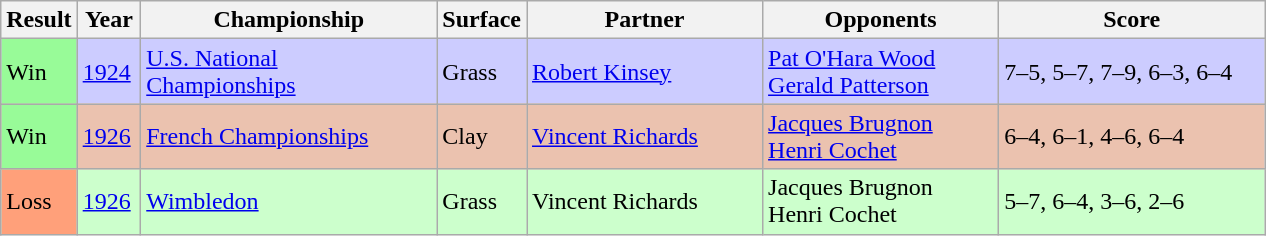<table class="sortable wikitable">
<tr>
<th style="width:40px">Result</th>
<th style="width:35px">Year</th>
<th style="width:190px">Championship</th>
<th style="width:50px">Surface</th>
<th style="width:150px">Partner</th>
<th style="width:150px">Opponents</th>
<th style="width:170px" class="unsortable">Score</th>
</tr>
<tr style="background:#ccf;">
<td style="background:#98fb98;">Win</td>
<td><a href='#'>1924</a></td>
<td><a href='#'>U.S. National Championships</a></td>
<td>Grass</td>
<td> <a href='#'>Robert Kinsey</a></td>
<td> <a href='#'>Pat O'Hara Wood</a> <br>  <a href='#'>Gerald Patterson</a></td>
<td>7–5, 5–7, 7–9, 6–3, 6–4</td>
</tr>
<tr style="background:#ebc2af;">
<td style="background:#98fb98;">Win</td>
<td><a href='#'>1926</a></td>
<td><a href='#'>French Championships</a></td>
<td>Clay</td>
<td> <a href='#'>Vincent Richards</a></td>
<td> <a href='#'>Jacques Brugnon</a> <br>  <a href='#'>Henri Cochet</a></td>
<td>6–4, 6–1, 4–6, 6–4</td>
</tr>
<tr style="background:#cfc;">
<td style="background:#ffa07a;">Loss</td>
<td><a href='#'>1926</a></td>
<td><a href='#'>Wimbledon</a></td>
<td>Grass</td>
<td> Vincent Richards</td>
<td> Jacques Brugnon <br>  Henri Cochet</td>
<td>5–7, 6–4, 3–6, 2–6</td>
</tr>
</table>
